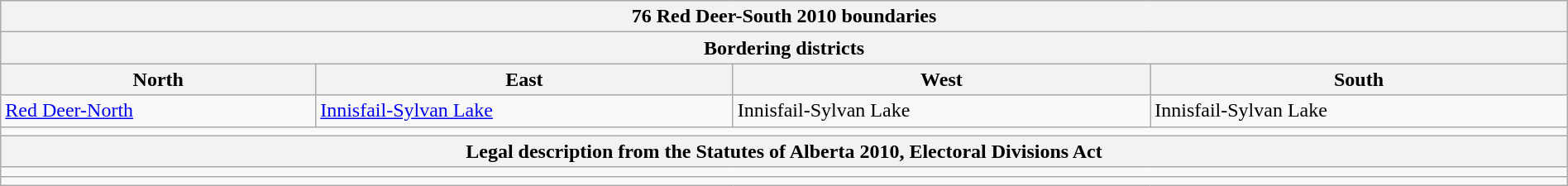<table class="wikitable collapsible collapsed" style="width:100%;">
<tr>
<th colspan=4>76 Red Deer-South 2010 boundaries</th>
</tr>
<tr>
<th colspan=4>Bordering districts</th>
</tr>
<tr>
<th>North</th>
<th>East</th>
<th>West</th>
<th>South</th>
</tr>
<tr>
<td><a href='#'>Red Deer-North</a></td>
<td><a href='#'>Innisfail-Sylvan Lake</a></td>
<td>Innisfail-Sylvan Lake</td>
<td>Innisfail-Sylvan Lake</td>
</tr>
<tr>
<td colspan=4 align=center></td>
</tr>
<tr>
<th colspan=4>Legal description from the Statutes of Alberta 2010, Electoral Divisions Act</th>
</tr>
<tr>
<td colspan=4></td>
</tr>
<tr>
<td colspan=4></td>
</tr>
</table>
